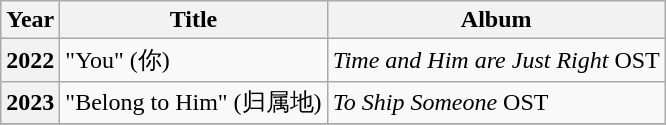<table class="wikitable plainrowheaders">
<tr>
<th rowspan="1" scope="col">Year</th>
<th rowspan="1" scope="col">Title</th>
<th rowspan="1" scope="col">Album</th>
</tr>
<tr>
<th scope="row">2022</th>
<td>"You" (你)</td>
<td><em>Time and Him are Just Right</em> OST</td>
</tr>
<tr>
<th scope="row">2023</th>
<td>"Belong to Him" (归属地)</td>
<td><em>To Ship Someone</em> OST</td>
</tr>
<tr>
</tr>
</table>
